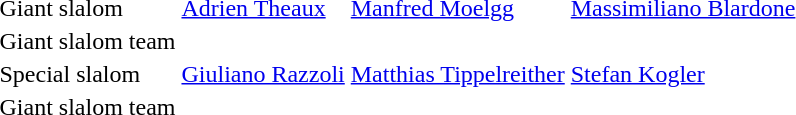<table>
<tr>
<td>Giant slalom</td>
<td> <a href='#'>Adrien Theaux</a></td>
<td> <a href='#'>Manfred Moelgg</a></td>
<td> <a href='#'>Massimiliano Blardone</a></td>
</tr>
<tr>
<td>Giant slalom team</td>
<td></td>
<td></td>
<td></td>
</tr>
<tr>
<td>Special slalom</td>
<td> <a href='#'>Giuliano Razzoli</a></td>
<td> <a href='#'>Matthias Tippelreither</a></td>
<td> <a href='#'>Stefan Kogler</a></td>
</tr>
<tr>
<td>Giant slalom team</td>
<td></td>
<td></td>
<td></td>
</tr>
</table>
